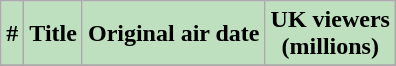<table class="wikitable plainrowheaders" style="background:#FFFFFF;">
<tr>
<th style="background: #bfe0bf;">#</th>
<th style="background: #bfe0bf;">Title</th>
<th style="background: #bfe0bf;">Original air date</th>
<th style="background: #bfe0bf;">UK viewers<br>(millions)</th>
</tr>
<tr>
</tr>
</table>
